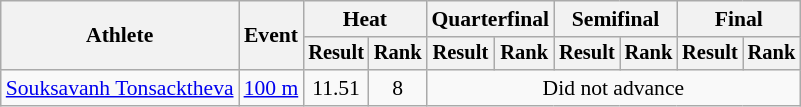<table class=wikitable style="font-size:90%">
<tr>
<th rowspan="2">Athlete</th>
<th rowspan="2">Event</th>
<th colspan="2">Heat</th>
<th colspan="2">Quarterfinal</th>
<th colspan="2">Semifinal</th>
<th colspan="2">Final</th>
</tr>
<tr style="font-size:95%">
<th>Result</th>
<th>Rank</th>
<th>Result</th>
<th>Rank</th>
<th>Result</th>
<th>Rank</th>
<th>Result</th>
<th>Rank</th>
</tr>
<tr align=center>
<td align=left><a href='#'>Souksavanh Tonsacktheva</a></td>
<td align=left><a href='#'>100 m</a></td>
<td>11.51</td>
<td>8</td>
<td colspan=6>Did not advance</td>
</tr>
</table>
